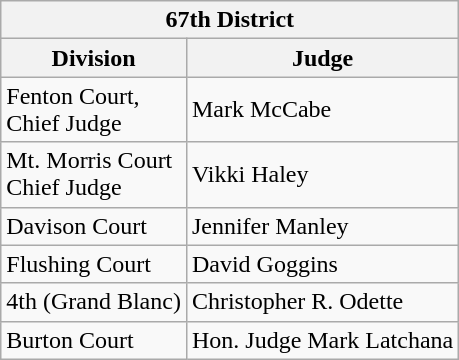<table class="wikitable">
<tr>
<th colspan=2 align=center>67th District</th>
</tr>
<tr>
<th>Division</th>
<th>Judge</th>
</tr>
<tr>
<td>Fenton Court,<br>Chief Judge</td>
<td>Mark McCabe</td>
</tr>
<tr>
<td>Mt. Morris Court<br>Chief Judge</td>
<td>Vikki Haley</td>
</tr>
<tr>
<td>Davison Court</td>
<td>Jennifer Manley</td>
</tr>
<tr>
<td>Flushing Court</td>
<td>David Goggins</td>
</tr>
<tr>
<td>4th (Grand Blanc)</td>
<td>Christopher R. Odette</td>
</tr>
<tr>
<td>Burton Court</td>
<td>Hon. Judge Mark Latchana</td>
</tr>
</table>
